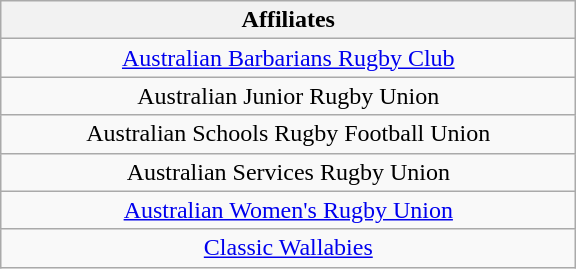<table class="wikitable" style="text-align:center;">
<tr>
<th colspan=2 style="width:23.5em;">Affiliates</th>
</tr>
<tr>
<td colspan=2><a href='#'>Australian Barbarians Rugby Club</a></td>
</tr>
<tr>
<td colspan=2>Australian Junior Rugby Union</td>
</tr>
<tr>
<td colspan=2>Australian Schools Rugby Football Union</td>
</tr>
<tr>
<td colspan=2>Australian Services Rugby Union</td>
</tr>
<tr>
<td colspan=2><a href='#'>Australian Women's Rugby Union</a></td>
</tr>
<tr>
<td colspan=2><a href='#'>Classic Wallabies</a></td>
</tr>
</table>
